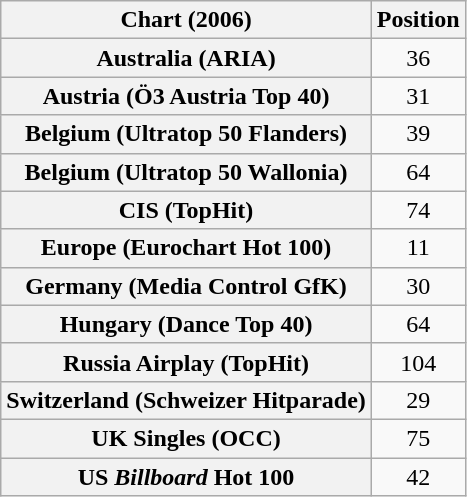<table class="wikitable sortable plainrowheaders" style="text-align:center">
<tr>
<th>Chart (2006)</th>
<th>Position</th>
</tr>
<tr>
<th scope="row">Australia (ARIA)</th>
<td>36</td>
</tr>
<tr>
<th scope="row">Austria (Ö3 Austria Top 40)</th>
<td>31</td>
</tr>
<tr>
<th scope="row">Belgium (Ultratop 50 Flanders)</th>
<td>39</td>
</tr>
<tr>
<th scope="row">Belgium (Ultratop 50 Wallonia)</th>
<td>64</td>
</tr>
<tr>
<th scope="row">CIS (TopHit)</th>
<td>74</td>
</tr>
<tr>
<th scope="row">Europe (Eurochart Hot 100)</th>
<td>11</td>
</tr>
<tr>
<th scope="row">Germany (Media Control GfK)</th>
<td>30</td>
</tr>
<tr>
<th scope="row">Hungary (Dance Top 40)</th>
<td>64</td>
</tr>
<tr>
<th scope="row">Russia Airplay (TopHit)</th>
<td>104</td>
</tr>
<tr>
<th scope="row">Switzerland (Schweizer Hitparade)</th>
<td>29</td>
</tr>
<tr>
<th scope="row">UK Singles (OCC)</th>
<td>75</td>
</tr>
<tr>
<th scope="row">US <em>Billboard</em> Hot 100</th>
<td>42</td>
</tr>
</table>
